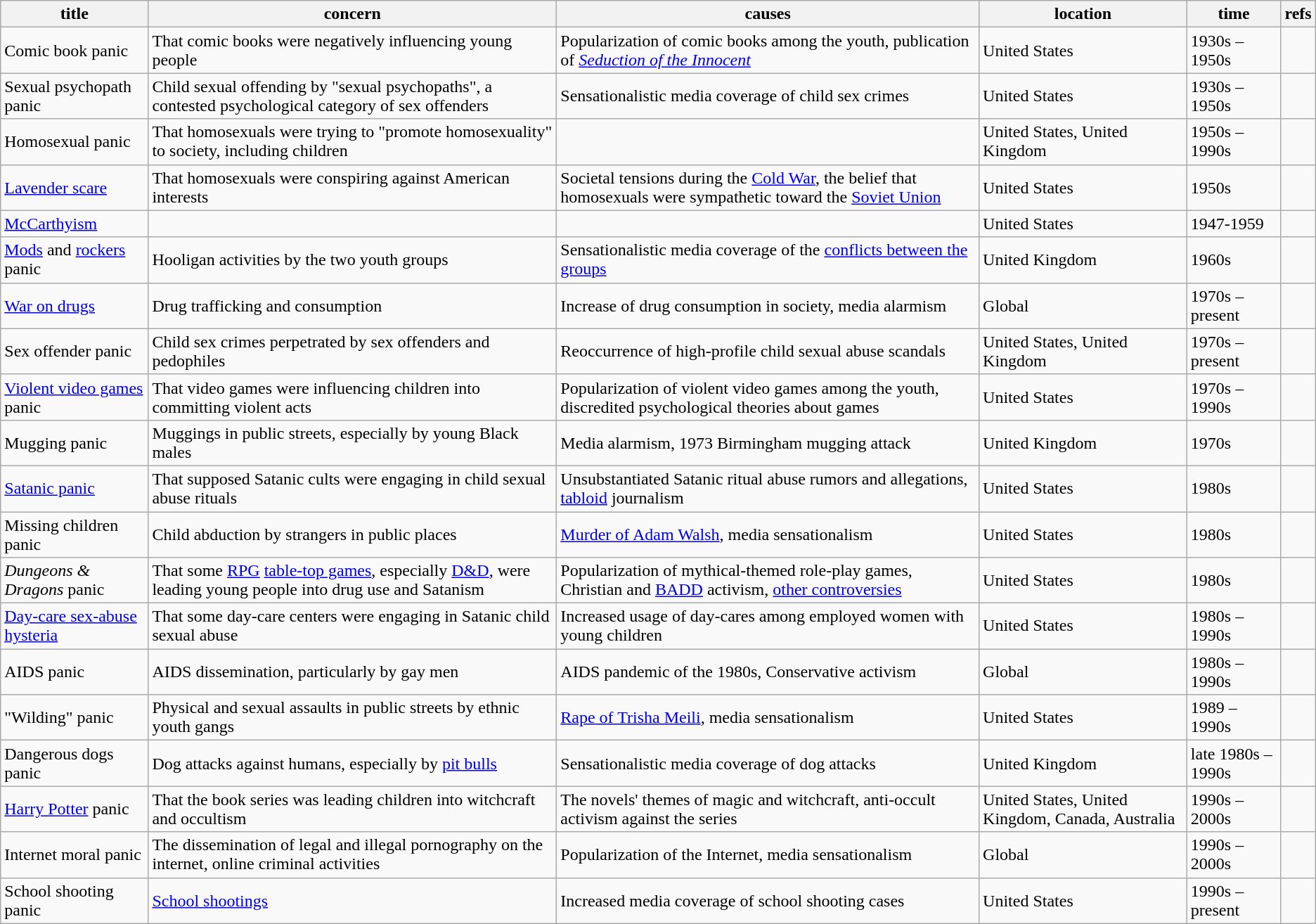<table class="wikitable">
<tr>
<th>title</th>
<th>concern</th>
<th>causes</th>
<th>location</th>
<th>time</th>
<th>refs</th>
</tr>
<tr>
<td>Comic book panic</td>
<td>That comic books were negatively influencing young people</td>
<td>Popularization of comic books among the youth, publication of <em><a href='#'>Seduction of the Innocent</a></em></td>
<td>United States</td>
<td>1930s – 1950s</td>
<td></td>
</tr>
<tr>
<td>Sexual psychopath panic</td>
<td>Child sexual offending by "sexual psychopaths", a contested psychological category of sex offenders</td>
<td>Sensationalistic media coverage of child sex crimes</td>
<td>United States</td>
<td>1930s – 1950s</td>
<td></td>
</tr>
<tr>
<td>Homosexual panic</td>
<td>That homosexuals were trying to "promote homosexuality" to society, including children</td>
<td></td>
<td>United States, United Kingdom</td>
<td>1950s – 1990s</td>
<td></td>
</tr>
<tr>
<td><a href='#'>Lavender scare</a></td>
<td>That homosexuals were conspiring against American interests</td>
<td>Societal tensions during the <a href='#'>Cold War</a>, the belief that homosexuals were sympathetic toward the <a href='#'>Soviet Union</a></td>
<td>United States</td>
<td>1950s</td>
<td></td>
</tr>
<tr>
<td><a href='#'>McCarthyism</a></td>
<td></td>
<td></td>
<td>United States</td>
<td>1947-1959</td>
<td></td>
</tr>
<tr>
<td><a href='#'>Mods</a> and <a href='#'>rockers</a> panic</td>
<td>Hooligan activities by the two youth groups</td>
<td>Sensationalistic media coverage of the <a href='#'>conflicts between the groups</a></td>
<td>United Kingdom</td>
<td>1960s</td>
<td></td>
</tr>
<tr>
<td><a href='#'>War on drugs</a></td>
<td>Drug trafficking and consumption</td>
<td>Increase of drug consumption in society, media alarmism</td>
<td>Global</td>
<td>1970s – present</td>
<td></td>
</tr>
<tr>
<td>Sex offender panic</td>
<td>Child sex crimes perpetrated by sex offenders and pedophiles</td>
<td>Reoccurrence of high-profile child sexual abuse scandals</td>
<td>United States, United Kingdom</td>
<td>1970s – present</td>
<td></td>
</tr>
<tr>
<td><a href='#'>Violent video games</a> panic</td>
<td>That video games were influencing children into committing violent acts</td>
<td>Popularization of violent video games among the youth, discredited psychological theories about games</td>
<td>United States</td>
<td>1970s – 1990s</td>
<td></td>
</tr>
<tr>
<td>Mugging panic</td>
<td>Muggings in public streets, especially by young Black males</td>
<td>Media alarmism, 1973 Birmingham mugging attack</td>
<td>United Kingdom</td>
<td>1970s</td>
<td></td>
</tr>
<tr>
<td><a href='#'>Satanic panic</a></td>
<td>That supposed Satanic cults were engaging in child sexual abuse rituals</td>
<td>Unsubstantiated Satanic ritual abuse rumors and allegations, <a href='#'>tabloid</a> journalism</td>
<td>United States</td>
<td>1980s</td>
<td></td>
</tr>
<tr>
<td>Missing children panic</td>
<td>Child abduction by strangers in public places</td>
<td><a href='#'>Murder of Adam Walsh</a>, media sensationalism</td>
<td>United States</td>
<td>1980s</td>
<td></td>
</tr>
<tr>
<td><em>Dungeons & Dragons</em> panic</td>
<td>That some <a href='#'>RPG</a> <a href='#'>table-top games</a>, especially <a href='#'>D&D</a>, were leading young people into drug use and Satanism</td>
<td>Popularization of mythical-themed role-play games, Christian and <a href='#'>BADD</a> activism, <a href='#'>other controversies</a></td>
<td>United States</td>
<td>1980s</td>
<td></td>
</tr>
<tr>
<td><a href='#'>Day-care sex-abuse hysteria</a></td>
<td>That some day-care centers were engaging in Satanic child sexual abuse</td>
<td>Increased usage of day-cares among employed women with young children</td>
<td>United States</td>
<td>1980s – 1990s</td>
<td></td>
</tr>
<tr>
<td>AIDS panic</td>
<td>AIDS dissemination, particularly by gay men</td>
<td>AIDS pandemic of the 1980s, Conservative activism</td>
<td>Global</td>
<td>1980s – 1990s</td>
<td></td>
</tr>
<tr>
<td>"Wilding" panic</td>
<td>Physical and sexual assaults in public streets by ethnic youth gangs</td>
<td><a href='#'>Rape of Trisha Meili</a>, media sensationalism</td>
<td>United States</td>
<td>1989 – 1990s</td>
<td></td>
</tr>
<tr>
<td>Dangerous dogs panic</td>
<td>Dog attacks against humans, especially by <a href='#'>pit bulls</a></td>
<td>Sensationalistic media coverage of dog attacks</td>
<td>United Kingdom</td>
<td>late 1980s – 1990s</td>
<td></td>
</tr>
<tr>
<td><a href='#'>Harry Potter</a> panic</td>
<td>That the book series was leading children into witchcraft and occultism</td>
<td>The novels' themes of magic and witchcraft, anti-occult activism against the series</td>
<td>United States, United Kingdom, Canada, Australia</td>
<td>1990s – 2000s</td>
<td></td>
</tr>
<tr>
<td>Internet moral panic</td>
<td>The dissemination of legal and illegal pornography on the internet, online criminal activities</td>
<td>Popularization of the Internet, media sensationalism</td>
<td>Global</td>
<td>1990s – 2000s</td>
<td></td>
</tr>
<tr>
<td>School shooting panic</td>
<td><a href='#'>School shootings</a></td>
<td>Increased media coverage of school shooting cases</td>
<td>United States</td>
<td>1990s – present</td>
<td></td>
</tr>
</table>
